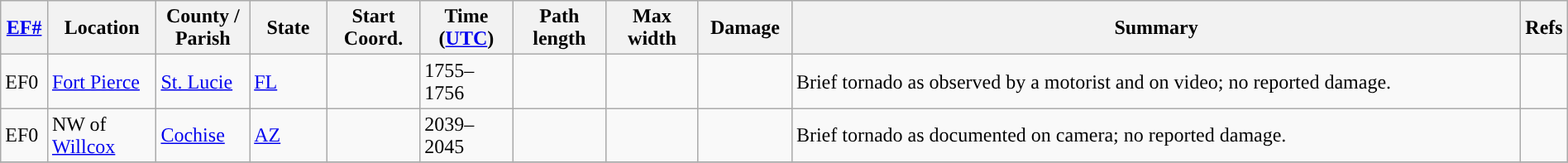<table class="wikitable sortable" style="width:100%;">
<tr>
<th scope="col" width="3%" align="center"><a href='#'>EF#</a></th>
<th scope="col" width="7%" align="center" class="unsortable">Location</th>
<th scope="col" width="6%" align="center" class="unsortable">County / Parish</th>
<th scope="col" width="5%" align="center">State</th>
<th scope="col" width="6%" align="center">Start Coord.</th>
<th scope="col" width="6%" align="center">Time (<a href='#'>UTC</a>)</th>
<th scope="col" width="6%" align="center">Path length</th>
<th scope="col" width="6%" align="center">Max width</th>
<th scope="col" width="6%" align="center">Damage</th>
<th scope="col" width="48%" class="unsortable" align="center">Summary</th>
<th scope="col" width="48%" class="unsortable" align="center">Refs</th>
</tr>
<tr>
<td>EF0</td>
<td><a href='#'>Fort Pierce</a></td>
<td><a href='#'>St. Lucie</a></td>
<td><a href='#'>FL</a></td>
<td></td>
<td>1755–1756</td>
<td></td>
<td></td>
<td></td>
<td>Brief tornado as observed by a motorist and on video; no reported damage.</td>
<td></td>
</tr>
<tr>
<td>EF0</td>
<td>NW of <a href='#'>Willcox</a></td>
<td><a href='#'>Cochise</a></td>
<td><a href='#'>AZ</a></td>
<td></td>
<td>2039–2045</td>
<td></td>
<td></td>
<td></td>
<td>Brief tornado as documented on camera; no reported damage.</td>
<td></td>
</tr>
<tr>
</tr>
</table>
